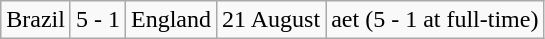<table class="wikitable">
<tr>
<td>Brazil</td>
<td>5 - 1</td>
<td>England</td>
<td>21 August</td>
<td>aet (5 - 1 at full-time)</td>
</tr>
</table>
